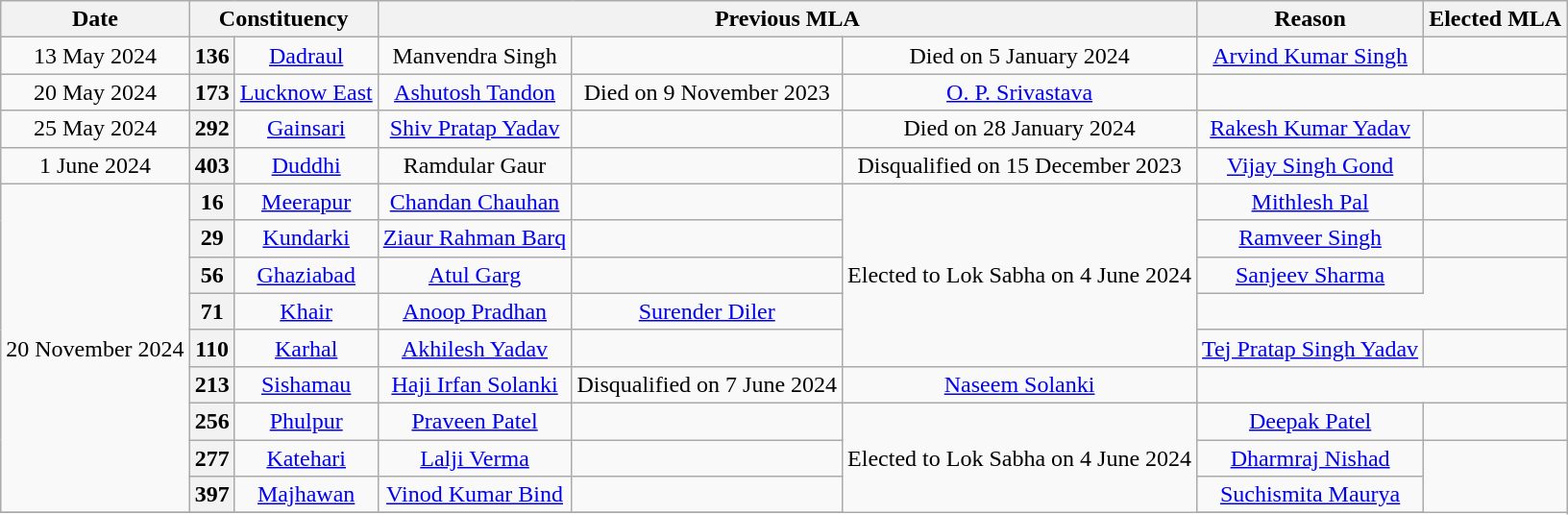<table class="wikitable sortable" style="text-align:center;">
<tr>
<th>Date</th>
<th colspan="2">Constituency</th>
<th colspan="3">Previous MLA</th>
<th>Reason</th>
<th colspan="3">Elected MLA</th>
</tr>
<tr>
<td>13 May 2024</td>
<th>136</th>
<td><a href='#'>Dadraul</a></td>
<td>Manvendra Singh</td>
<td></td>
<td>Died on 5 January 2024</td>
<td><a href='#'>Arvind Kumar Singh</a></td>
<td></td>
</tr>
<tr>
<td>20 May 2024</td>
<th>173</th>
<td><a href='#'>Lucknow East</a></td>
<td><a href='#'>Ashutosh Tandon</a></td>
<td>Died on 9 November 2023</td>
<td><a href='#'>O. P. Srivastava</a></td>
</tr>
<tr>
<td>25 May 2024</td>
<th>292</th>
<td><a href='#'>Gainsari</a></td>
<td><a href='#'>Shiv Pratap Yadav</a></td>
<td></td>
<td>Died on 28 January 2024</td>
<td><a href='#'>Rakesh Kumar Yadav</a></td>
<td></td>
</tr>
<tr>
<td>1 June 2024</td>
<th>403</th>
<td><a href='#'>Duddhi</a></td>
<td>Ramdular Gaur</td>
<td></td>
<td>Disqualified on 15 December 2023</td>
<td><a href='#'>Vijay Singh Gond</a></td>
</tr>
<tr>
<td rowspan=9>20 November 2024</td>
<th>16</th>
<td><a href='#'>Meerapur</a></td>
<td><a href='#'>Chandan Chauhan</a></td>
<td></td>
<td rowspan=5>Elected to Lok Sabha on 4 June 2024</td>
<td><a href='#'>Mithlesh Pal</a></td>
<td></td>
</tr>
<tr>
<th>29</th>
<td><a href='#'>Kundarki</a></td>
<td><a href='#'>Ziaur Rahman Barq</a></td>
<td></td>
<td><a href='#'>Ramveer Singh</a></td>
<td></td>
</tr>
<tr>
<th>56</th>
<td><a href='#'>Ghaziabad</a></td>
<td><a href='#'>Atul Garg</a></td>
<td></td>
<td><a href='#'>Sanjeev Sharma</a></td>
</tr>
<tr>
<th>71</th>
<td><a href='#'>Khair</a></td>
<td><a href='#'>Anoop Pradhan</a></td>
<td><a href='#'>Surender Diler</a></td>
</tr>
<tr>
<th>110</th>
<td><a href='#'>Karhal</a></td>
<td><a href='#'>Akhilesh Yadav</a></td>
<td></td>
<td><a href='#'>Tej Pratap Singh Yadav</a></td>
<td></td>
</tr>
<tr>
<th>213</th>
<td><a href='#'>Sishamau</a></td>
<td><a href='#'>Haji Irfan Solanki</a></td>
<td>Disqualified on 7 June 2024</td>
<td><a href='#'>Naseem Solanki</a></td>
</tr>
<tr>
<th>256</th>
<td><a href='#'>Phulpur</a></td>
<td><a href='#'>Praveen Patel</a></td>
<td></td>
<td rowspan=5>Elected to Lok Sabha on 4 June 2024</td>
<td><a href='#'>Deepak Patel</a></td>
<td></td>
</tr>
<tr>
<th>277</th>
<td><a href='#'>Katehari</a></td>
<td><a href='#'>Lalji Verma</a></td>
<td></td>
<td><a href='#'>Dharmraj Nishad</a></td>
</tr>
<tr>
<th>397</th>
<td><a href='#'>Majhawan</a></td>
<td><a href='#'>Vinod Kumar Bind</a></td>
<td></td>
<td><a href='#'>Suchismita Maurya</a></td>
</tr>
<tr>
</tr>
</table>
